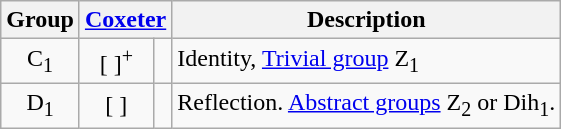<table class="wikitable">
<tr>
<th>Group</th>
<th colspan=2><a href='#'>Coxeter</a></th>
<th>Description</th>
</tr>
<tr>
<td align=center>C<sub>1</sub></td>
<td align=center>[ ]<sup>+</sup></td>
<td align=center></td>
<td>Identity, <a href='#'>Trivial group</a> Z<sub>1</sub></td>
</tr>
<tr>
<td align=center>D<sub>1</sub></td>
<td align=center>[ ]</td>
<td align=center></td>
<td>Reflection. <a href='#'>Abstract groups</a> Z<sub>2</sub> or Dih<sub>1</sub>.</td>
</tr>
</table>
